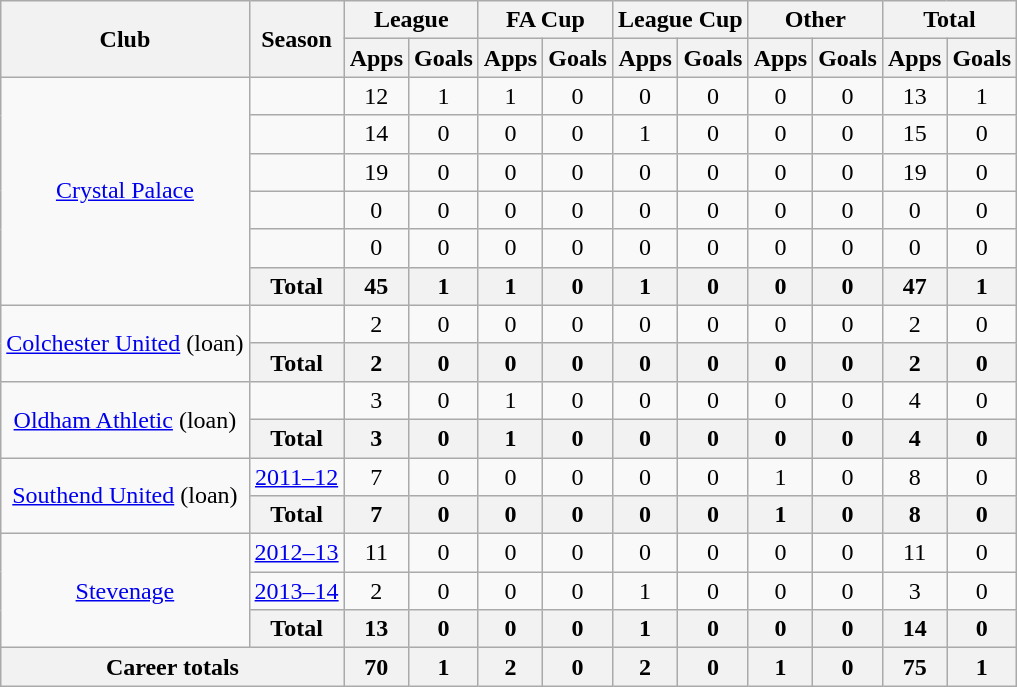<table class="wikitable" style="text-align: center;">
<tr>
<th rowspan="2">Club</th>
<th rowspan="2">Season</th>
<th colspan="2">League</th>
<th colspan="2">FA Cup</th>
<th colspan="2">League Cup</th>
<th colspan="2">Other</th>
<th colspan="2">Total</th>
</tr>
<tr>
<th>Apps</th>
<th>Goals</th>
<th>Apps</th>
<th>Goals</th>
<th>Apps</th>
<th>Goals</th>
<th>Apps</th>
<th>Goals</th>
<th>Apps</th>
<th>Goals</th>
</tr>
<tr>
<td rowspan="6"><a href='#'>Crystal Palace</a></td>
<td></td>
<td>12</td>
<td>1</td>
<td>1</td>
<td>0</td>
<td>0</td>
<td>0</td>
<td>0</td>
<td>0</td>
<td>13</td>
<td>1</td>
</tr>
<tr>
<td></td>
<td>14</td>
<td>0</td>
<td>0</td>
<td>0</td>
<td>1</td>
<td>0</td>
<td>0</td>
<td>0</td>
<td>15</td>
<td>0</td>
</tr>
<tr>
<td></td>
<td>19</td>
<td>0</td>
<td>0</td>
<td>0</td>
<td>0</td>
<td>0</td>
<td>0</td>
<td>0</td>
<td>19</td>
<td>0</td>
</tr>
<tr>
<td></td>
<td>0</td>
<td>0</td>
<td>0</td>
<td>0</td>
<td>0</td>
<td>0</td>
<td>0</td>
<td>0</td>
<td>0</td>
<td>0</td>
</tr>
<tr>
<td></td>
<td>0</td>
<td>0</td>
<td>0</td>
<td>0</td>
<td>0</td>
<td>0</td>
<td>0</td>
<td>0</td>
<td>0</td>
<td>0</td>
</tr>
<tr>
<th>Total</th>
<th>45</th>
<th>1</th>
<th>1</th>
<th>0</th>
<th>1</th>
<th>0</th>
<th>0</th>
<th>0</th>
<th>47</th>
<th>1</th>
</tr>
<tr>
<td rowspan="2"><a href='#'>Colchester United</a> (loan)</td>
<td></td>
<td>2</td>
<td>0</td>
<td>0</td>
<td>0</td>
<td>0</td>
<td>0</td>
<td>0</td>
<td>0</td>
<td>2</td>
<td>0</td>
</tr>
<tr>
<th>Total</th>
<th>2</th>
<th>0</th>
<th>0</th>
<th>0</th>
<th>0</th>
<th>0</th>
<th>0</th>
<th>0</th>
<th>2</th>
<th>0</th>
</tr>
<tr>
<td rowspan="2"><a href='#'>Oldham Athletic</a> (loan)</td>
<td></td>
<td>3</td>
<td>0</td>
<td>1</td>
<td>0</td>
<td>0</td>
<td>0</td>
<td>0</td>
<td>0</td>
<td>4</td>
<td>0</td>
</tr>
<tr>
<th>Total</th>
<th>3</th>
<th>0</th>
<th>1</th>
<th>0</th>
<th>0</th>
<th>0</th>
<th>0</th>
<th>0</th>
<th>4</th>
<th>0</th>
</tr>
<tr>
<td rowspan="2"><a href='#'>Southend United</a> (loan)</td>
<td><a href='#'>2011–12</a></td>
<td>7</td>
<td>0</td>
<td>0</td>
<td>0</td>
<td>0</td>
<td>0</td>
<td>1</td>
<td>0</td>
<td>8</td>
<td>0</td>
</tr>
<tr>
<th>Total</th>
<th>7</th>
<th>0</th>
<th>0</th>
<th>0</th>
<th>0</th>
<th>0</th>
<th>1</th>
<th>0</th>
<th>8</th>
<th>0</th>
</tr>
<tr>
<td rowspan="3"><a href='#'>Stevenage</a></td>
<td><a href='#'>2012–13</a></td>
<td>11</td>
<td>0</td>
<td>0</td>
<td>0</td>
<td>0</td>
<td>0</td>
<td>0</td>
<td>0</td>
<td>11</td>
<td>0</td>
</tr>
<tr>
<td><a href='#'>2013–14</a></td>
<td>2</td>
<td>0</td>
<td>0</td>
<td>0</td>
<td>1</td>
<td>0</td>
<td>0</td>
<td>0</td>
<td>3</td>
<td>0</td>
</tr>
<tr>
<th>Total</th>
<th>13</th>
<th>0</th>
<th>0</th>
<th>0</th>
<th>1</th>
<th>0</th>
<th>0</th>
<th>0</th>
<th>14</th>
<th>0</th>
</tr>
<tr>
<th colspan="2">Career totals</th>
<th>70</th>
<th>1</th>
<th>2</th>
<th>0</th>
<th>2</th>
<th>0</th>
<th>1</th>
<th>0</th>
<th>75</th>
<th>1</th>
</tr>
</table>
